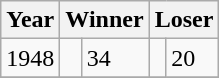<table class="wikitable">
<tr>
<th>Year</th>
<th colspan="2">Winner</th>
<th colspan="2">Loser</th>
</tr>
<tr>
<td>1948</td>
<td><strong></strong></td>
<td>34</td>
<td></td>
<td>20</td>
</tr>
<tr>
</tr>
</table>
